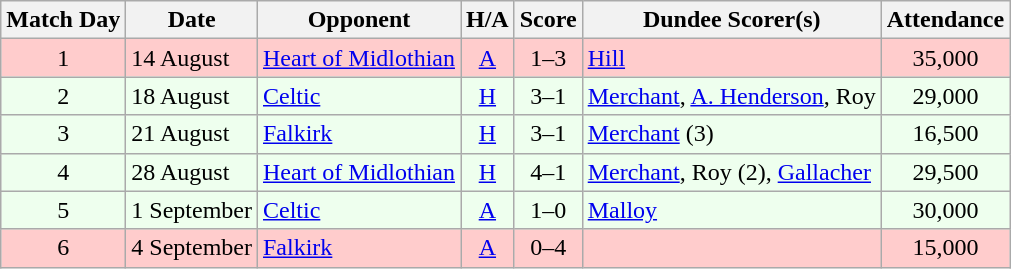<table class="wikitable" style="text-align:center">
<tr>
<th>Match Day</th>
<th>Date</th>
<th>Opponent</th>
<th>H/A</th>
<th>Score</th>
<th>Dundee Scorer(s)</th>
<th>Attendance</th>
</tr>
<tr bgcolor="#FFCCCC">
<td>1</td>
<td align="left">14 August</td>
<td align="left"><a href='#'>Heart of Midlothian</a></td>
<td><a href='#'>A</a></td>
<td>1–3</td>
<td align="left"><a href='#'>Hill</a></td>
<td>35,000</td>
</tr>
<tr bgcolor="#EEFFEE">
<td>2</td>
<td align="left">18 August</td>
<td align="left"><a href='#'>Celtic</a></td>
<td><a href='#'>H</a></td>
<td>3–1</td>
<td align="left"><a href='#'>Merchant</a>, <a href='#'>A. Henderson</a>, Roy</td>
<td>29,000</td>
</tr>
<tr bgcolor="#EEFFEE">
<td>3</td>
<td align="left">21 August</td>
<td align="left"><a href='#'>Falkirk</a></td>
<td><a href='#'>H</a></td>
<td>3–1</td>
<td align="left"><a href='#'>Merchant</a> (3)</td>
<td>16,500</td>
</tr>
<tr bgcolor="#EEFFEE">
<td>4</td>
<td align="left">28 August</td>
<td align="left"><a href='#'>Heart of Midlothian</a></td>
<td><a href='#'>H</a></td>
<td>4–1</td>
<td align="left"><a href='#'>Merchant</a>, Roy (2), <a href='#'>Gallacher</a></td>
<td>29,500</td>
</tr>
<tr bgcolor="#EEFFEE">
<td>5</td>
<td align="left">1 September</td>
<td align="left"><a href='#'>Celtic</a></td>
<td><a href='#'>A</a></td>
<td>1–0</td>
<td align="left"><a href='#'>Malloy</a></td>
<td>30,000</td>
</tr>
<tr bgcolor="#FFCCCC">
<td>6</td>
<td align="left">4 September</td>
<td align="left"><a href='#'>Falkirk</a></td>
<td><a href='#'>A</a></td>
<td>0–4</td>
<td align="left"></td>
<td>15,000</td>
</tr>
</table>
